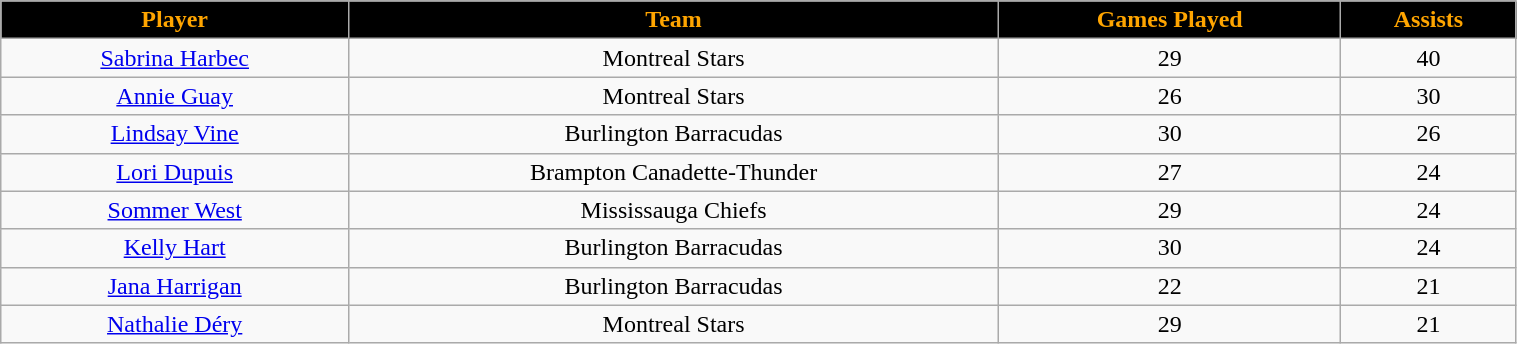<table class="wikitable" style="width:80%;">
<tr style="text-align:center; background:black; color:orange;">
<td><strong>Player</strong></td>
<td><strong>Team</strong></td>
<td><strong>Games Played</strong></td>
<td><strong>Assists</strong></td>
</tr>
<tr style="text-align:center;" bgcolor="">
<td><a href='#'>Sabrina Harbec</a></td>
<td>Montreal Stars</td>
<td>29</td>
<td>40</td>
</tr>
<tr style="text-align:center;" bgcolor="">
<td><a href='#'>Annie Guay</a></td>
<td>Montreal Stars</td>
<td>26</td>
<td>30</td>
</tr>
<tr style="text-align:center;" bgcolor="">
<td><a href='#'>Lindsay Vine</a></td>
<td>Burlington Barracudas</td>
<td>30</td>
<td>26</td>
</tr>
<tr style="text-align:center;" bgcolor="">
<td><a href='#'>Lori Dupuis</a></td>
<td>Brampton Canadette-Thunder</td>
<td>27</td>
<td>24</td>
</tr>
<tr style="text-align:center;" bgcolor="">
<td><a href='#'>Sommer West</a></td>
<td>Mississauga Chiefs</td>
<td>29</td>
<td>24</td>
</tr>
<tr style="text-align:center;" bgcolor="">
<td><a href='#'>Kelly Hart</a></td>
<td>Burlington Barracudas</td>
<td>30</td>
<td>24</td>
</tr>
<tr style="text-align:center;" bgcolor="">
<td><a href='#'>Jana Harrigan</a></td>
<td>Burlington Barracudas</td>
<td>22</td>
<td>21</td>
</tr>
<tr style="text-align:center;" bgcolor="">
<td><a href='#'>Nathalie Déry</a></td>
<td>Montreal Stars</td>
<td>29</td>
<td>21</td>
</tr>
</table>
